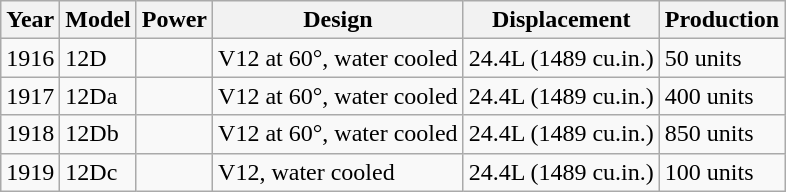<table class="wikitable">
<tr>
<th>Year</th>
<th>Model</th>
<th>Power</th>
<th>Design</th>
<th>Displacement</th>
<th>Production</th>
</tr>
<tr>
<td>1916</td>
<td>12D</td>
<td></td>
<td>V12 at 60°, water cooled</td>
<td>24.4L (1489 cu.in.)</td>
<td>50 units</td>
</tr>
<tr>
<td>1917</td>
<td>12Da</td>
<td></td>
<td>V12 at 60°, water cooled</td>
<td>24.4L (1489 cu.in.)</td>
<td>400 units</td>
</tr>
<tr>
<td>1918</td>
<td>12Db</td>
<td></td>
<td>V12 at 60°, water cooled</td>
<td>24.4L (1489 cu.in.)</td>
<td>850 units</td>
</tr>
<tr>
<td>1919</td>
<td>12Dc</td>
<td></td>
<td>V12, water cooled</td>
<td>24.4L (1489 cu.in.)</td>
<td>100 units</td>
</tr>
</table>
